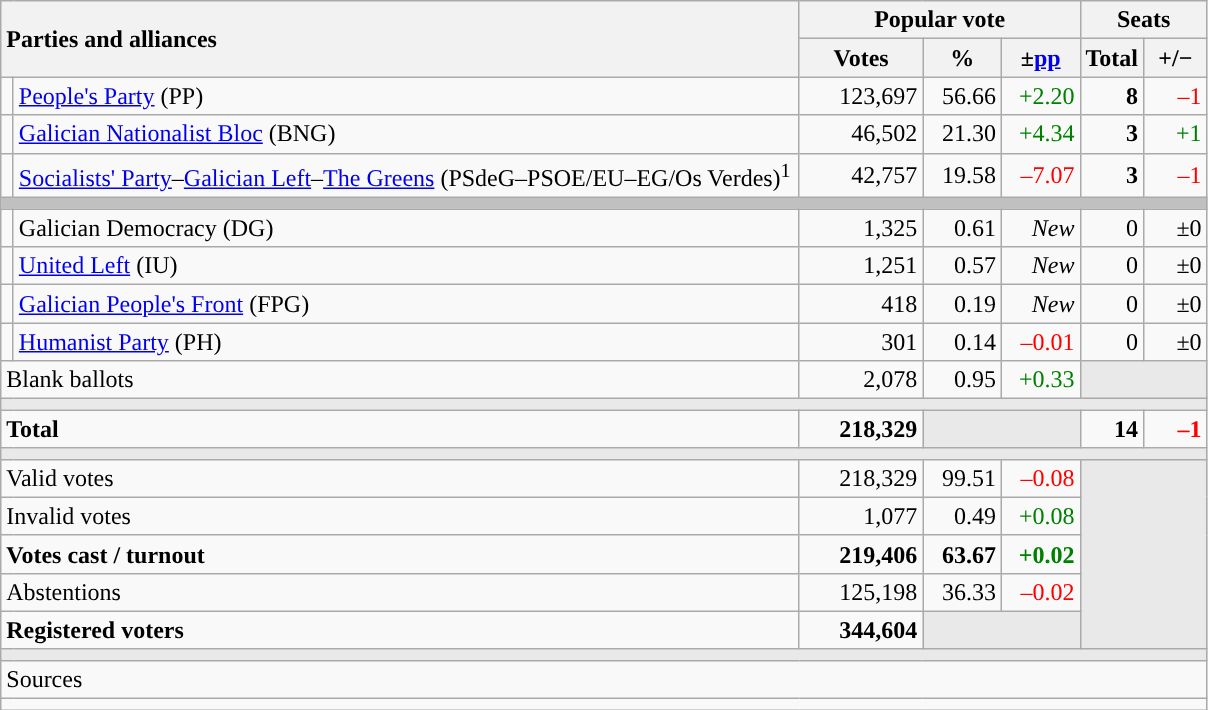<table class="wikitable" style="text-align:right;">
<tr>
<th style="text-align:left;" rowspan="2" colspan="2" width="525">Parties and alliances</th>
<th colspan="3">Popular vote</th>
<th colspan="2">Seats</th>
</tr>
<tr>
<th width="75">Votes</th>
<th width="45">%</th>
<th width="45">±<a href='#'>pp</a></th>
<th width="35">Total</th>
<th width="35">+/−</th>
</tr>
<tr>
<td width="1" style="color:inherit;background:"></td>
<td align="left"><a href='#'>People's Party</a> (PP)</td>
<td>123,697</td>
<td>56.66</td>
<td style="color:green;">+2.20</td>
<td><strong>8</strong></td>
<td style="color:red;">–1</td>
</tr>
<tr>
<td style="color:inherit;background:"></td>
<td align="left"><a href='#'>Galician Nationalist Bloc</a> (BNG)</td>
<td>46,502</td>
<td>21.30</td>
<td style="color:green;">+4.34</td>
<td><strong>3</strong></td>
<td style="color:green;">+1</td>
</tr>
<tr>
<td style="color:inherit;background:"></td>
<td align="left"><a href='#'>Socialists' Party</a>–<a href='#'>Galician Left</a>–<a href='#'>The Greens</a> (PSdeG–PSOE/EU–EG/Os Verdes)<sup>1</sup></td>
<td>42,757</td>
<td>19.58</td>
<td style="color:red;">–7.07</td>
<td><strong>3</strong></td>
<td style="color:red;">–1</td>
</tr>
<tr>
<td colspan="7" bgcolor="#C0C0C0"></td>
</tr>
<tr>
<td style="color:inherit;background:"></td>
<td align="left">Galician Democracy (DG)</td>
<td>1,325</td>
<td>0.61</td>
<td><em>New</em></td>
<td>0</td>
<td>±0</td>
</tr>
<tr>
<td style="color:inherit;background:"></td>
<td align="left"><a href='#'>United Left</a> (IU)</td>
<td>1,251</td>
<td>0.57</td>
<td><em>New</em></td>
<td>0</td>
<td>±0</td>
</tr>
<tr>
<td style="color:inherit;background:"></td>
<td align="left"><a href='#'>Galician People's Front</a> (FPG)</td>
<td>418</td>
<td>0.19</td>
<td><em>New</em></td>
<td>0</td>
<td>±0</td>
</tr>
<tr>
<td style="color:inherit;background:"></td>
<td align="left"><a href='#'>Humanist Party</a> (PH)</td>
<td>301</td>
<td>0.14</td>
<td style="color:red;">–0.01</td>
<td>0</td>
<td>±0</td>
</tr>
<tr>
<td align="left" colspan="2">Blank ballots</td>
<td>2,078</td>
<td>0.95</td>
<td style="color:green;">+0.33</td>
<td bgcolor="#E9E9E9" colspan="2"></td>
</tr>
<tr>
<td colspan="7" bgcolor="#E9E9E9"></td>
</tr>
<tr style="font-weight:bold;">
<td align="left" colspan="2">Total</td>
<td>218,329</td>
<td bgcolor="#E9E9E9" colspan="2"></td>
<td>14</td>
<td style="color:red;">–1</td>
</tr>
<tr>
<td colspan="7" bgcolor="#E9E9E9"></td>
</tr>
<tr>
<td align="left" colspan="2">Valid votes</td>
<td>218,329</td>
<td>99.51</td>
<td style="color:red;">–0.08</td>
<td bgcolor="#E9E9E9" colspan="7" rowspan="5"></td>
</tr>
<tr>
<td align="left" colspan="2">Invalid votes</td>
<td>1,077</td>
<td>0.49</td>
<td style="color:green;">+0.08</td>
</tr>
<tr style="font-weight:bold;">
<td align="left" colspan="2">Votes cast / turnout</td>
<td>219,406</td>
<td>63.67</td>
<td style="color:green;">+0.02</td>
</tr>
<tr>
<td align="left" colspan="2">Abstentions</td>
<td>125,198</td>
<td>36.33</td>
<td style="color:red;">–0.02</td>
</tr>
<tr style="font-weight:bold;">
<td align="left" colspan="2">Registered voters</td>
<td>344,604</td>
<td bgcolor="#E9E9E9" colspan="2"></td>
</tr>
<tr>
<td colspan="7" bgcolor="#E9E9E9"></td>
</tr>
<tr>
<td align="left" colspan="7">Sources</td>
</tr>
<tr>
<td colspan="7" style="text-align:left; max-width:790px;"></td>
</tr>
</table>
